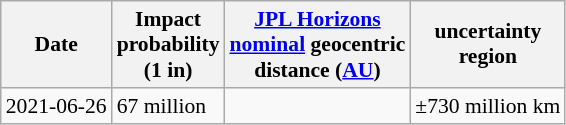<table class="wikitable sortable" style="font-size: 0.9em;">
<tr>
<th>Date</th>
<th>Impact<br>probability<br>(1 in)</th>
<th><a href='#'>JPL Horizons</a><br><a href='#'>nominal</a> geocentric<br>distance (<a href='#'>AU</a>)</th>
<th>uncertainty<br>region</th>
</tr>
<tr>
<td>2021-06-26</td>
<td>67 million</td>
<td></td>
<td>±730 million km</td>
</tr>
</table>
